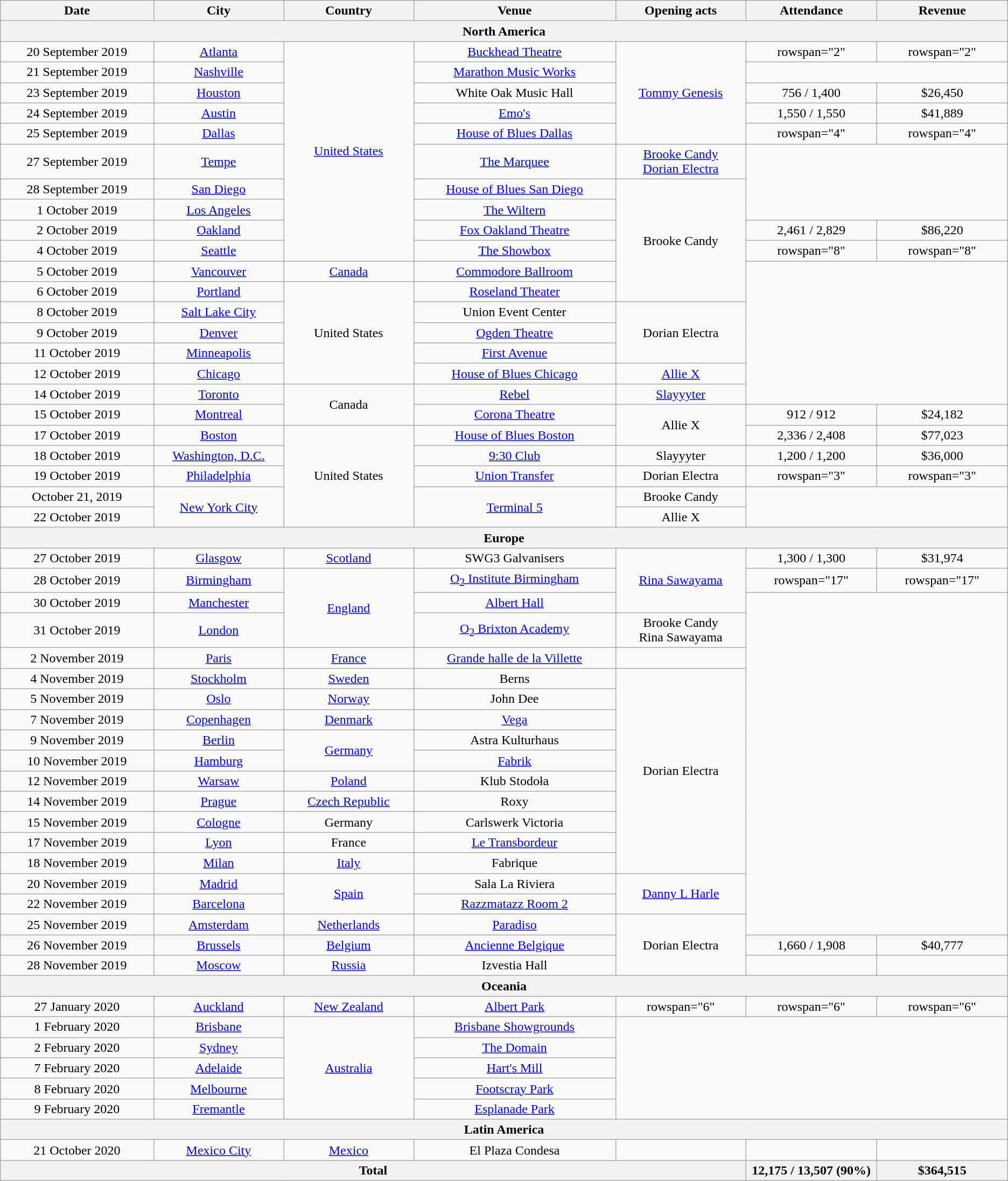<table class="wikitable plainrowheaders" style="text-align:center;">
<tr>
<th scope="col" style="width:12em;">Date</th>
<th scope="col" style="width:10em;">City</th>
<th scope="col" style="width:10em;">Country</th>
<th scope="col" style="width:16em;">Venue</th>
<th scope="col" style="width:10em;">Opening acts</th>
<th scope="col" style="width:10em;">Attendance</th>
<th scope="col" style="width:10em;">Revenue</th>
</tr>
<tr>
<th colspan="7">North America</th>
</tr>
<tr>
<td scope="row" style="text-align:center;">20 September 2019</td>
<td><a href='#'>Atlanta</a></td>
<td rowspan="10"><a href='#'>United States</a></td>
<td><a href='#'>Buckhead Theatre</a></td>
<td rowspan="5"><a href='#'>Tommy Genesis</a></td>
<td>rowspan="2" </td>
<td>rowspan="2" </td>
</tr>
<tr>
<td scope="row" style="text-align:center;">21 September 2019</td>
<td><a href='#'>Nashville</a></td>
<td><a href='#'>Marathon Music Works</a></td>
</tr>
<tr>
<td scope="row" style="text-align:center;">23 September 2019</td>
<td><a href='#'>Houston</a></td>
<td>White Oak Music Hall</td>
<td>756 / 1,400</td>
<td>$26,450</td>
</tr>
<tr>
<td scope="row" style="text-align:center;">24 September 2019</td>
<td><a href='#'>Austin</a></td>
<td><a href='#'>Emo's</a></td>
<td rowspan="1">1,550 / 1,550</td>
<td rowspan="1">$41,889</td>
</tr>
<tr>
<td scope="row" style="text-align:center;">25 September 2019</td>
<td><a href='#'>Dallas</a></td>
<td><a href='#'>House of Blues Dallas</a></td>
<td>rowspan="4" </td>
<td>rowspan="4" </td>
</tr>
<tr>
<td scope="row" style="text-align:center;">27 September 2019</td>
<td><a href='#'>Tempe</a></td>
<td><a href='#'>The Marquee</a></td>
<td><a href='#'>Brooke Candy</a><br><a href='#'>Dorian Electra</a></td>
</tr>
<tr>
<td scope="row" style="text-align:center;">28 September 2019</td>
<td><a href='#'>San Diego</a></td>
<td><a href='#'>House of Blues San Diego</a></td>
<td rowspan="6">Brooke Candy</td>
</tr>
<tr>
<td scope="row" style="text-align:center;">1 October 2019</td>
<td><a href='#'>Los Angeles</a></td>
<td><a href='#'>The Wiltern</a></td>
</tr>
<tr>
<td scope="row" style="text-align:center;">2 October 2019</td>
<td><a href='#'>Oakland</a></td>
<td><a href='#'>Fox Oakland Theatre</a></td>
<td>2,461 / 2,829</td>
<td>$86,220</td>
</tr>
<tr>
<td scope="row" style="text-align:center;">4 October 2019</td>
<td><a href='#'>Seattle</a></td>
<td><a href='#'>The Showbox</a></td>
<td>rowspan="8" </td>
<td>rowspan="8" </td>
</tr>
<tr>
<td scope="row" style="text-align:center;">5 October 2019</td>
<td><a href='#'>Vancouver</a></td>
<td><a href='#'>Canada</a></td>
<td><a href='#'>Commodore Ballroom</a></td>
</tr>
<tr>
<td scope="row" style="text-align:center;">6 October 2019</td>
<td><a href='#'>Portland</a></td>
<td rowspan="5">United States</td>
<td><a href='#'>Roseland Theater</a></td>
</tr>
<tr>
<td scope="row" style="text-align:center;">8 October 2019</td>
<td><a href='#'>Salt Lake City</a></td>
<td>Union Event Center</td>
<td rowspan="3">Dorian Electra</td>
</tr>
<tr>
<td scope="row" style="text-align:center;">9 October 2019</td>
<td><a href='#'>Denver</a></td>
<td><a href='#'>Ogden Theatre</a></td>
</tr>
<tr>
<td scope="row" style="text-align:center;">11 October 2019</td>
<td><a href='#'>Minneapolis</a></td>
<td><a href='#'>First Avenue</a></td>
</tr>
<tr>
<td scope="row" style="text-align:center;">12 October 2019</td>
<td><a href='#'>Chicago</a></td>
<td><a href='#'>House of Blues Chicago</a></td>
<td><a href='#'>Allie X</a></td>
</tr>
<tr>
<td scope="row" style="text-align:center;">14 October 2019</td>
<td><a href='#'>Toronto</a></td>
<td rowspan="2">Canada</td>
<td><a href='#'>Rebel</a></td>
<td><a href='#'>Slayyyter</a></td>
</tr>
<tr>
<td scope="row" style="text-align:center;">15 October 2019</td>
<td><a href='#'>Montreal</a></td>
<td><a href='#'>Corona Theatre</a></td>
<td rowspan="2">Allie X</td>
<td>912 / 912</td>
<td>$24,182</td>
</tr>
<tr>
<td scope="row" style="text-align:center;">17 October 2019</td>
<td><a href='#'>Boston</a></td>
<td rowspan="5">United States</td>
<td><a href='#'>House of Blues Boston</a></td>
<td>2,336 / 2,408</td>
<td>$77,023</td>
</tr>
<tr>
<td scope="row" style="text-align:center;">18 October 2019</td>
<td><a href='#'>Washington, D.C.</a></td>
<td><a href='#'>9:30 Club</a></td>
<td>Slayyyter</td>
<td>1,200 / 1,200</td>
<td>$36,000</td>
</tr>
<tr>
<td scope="row" style="text-align:center;">19 October 2019</td>
<td><a href='#'>Philadelphia</a></td>
<td><a href='#'>Union Transfer</a></td>
<td>Dorian Electra</td>
<td>rowspan="3" </td>
<td>rowspan="3" </td>
</tr>
<tr>
<td>October 21, 2019</td>
<td rowspan="2"><a href='#'>New York City</a></td>
<td rowspan="2"><a href='#'>Terminal 5</a></td>
<td>Brooke Candy</td>
</tr>
<tr>
<td>22 October 2019</td>
<td>Allie X</td>
</tr>
<tr>
<th colspan="7">Europe</th>
</tr>
<tr>
<td scope="row" style="text-align:center;">27 October 2019</td>
<td><a href='#'>Glasgow</a></td>
<td><a href='#'>Scotland</a></td>
<td>SWG3 Galvanisers</td>
<td rowspan="3"><a href='#'>Rina Sawayama</a></td>
<td>1,300 / 1,300</td>
<td>$31,974</td>
</tr>
<tr>
<td scope="row" style="text-align:center;">28 October 2019</td>
<td><a href='#'>Birmingham</a></td>
<td rowspan="3"><a href='#'>England</a></td>
<td><a href='#'>O<sub>2</sub> Institute Birmingham</a></td>
<td>rowspan="17" </td>
<td>rowspan="17" </td>
</tr>
<tr>
<td scope="row" style="text-align:center;">30 October 2019</td>
<td><a href='#'>Manchester</a></td>
<td><a href='#'>Albert Hall</a></td>
</tr>
<tr>
<td scope="row" style="text-align:center;">31 October 2019</td>
<td><a href='#'>London</a></td>
<td><a href='#'>O<sub>2</sub> Brixton Academy</a></td>
<td>Brooke Candy<br>Rina Sawayama</td>
</tr>
<tr>
<td scope="row" style="text-align:center;">2 November 2019</td>
<td><a href='#'>Paris</a></td>
<td><a href='#'>France</a></td>
<td><a href='#'>Grande halle de la Villette</a></td>
<td></td>
</tr>
<tr>
<td scope="row" style="text-align:center;">4 November 2019</td>
<td><a href='#'>Stockholm</a></td>
<td><a href='#'>Sweden</a></td>
<td>Berns</td>
<td rowspan="10">Dorian Electra</td>
</tr>
<tr>
<td scope="row" style="text-align:center;">5 November 2019</td>
<td><a href='#'>Oslo</a></td>
<td><a href='#'>Norway</a></td>
<td>John Dee</td>
</tr>
<tr>
<td scope="row" style="text-align:center;">7 November 2019</td>
<td><a href='#'>Copenhagen</a></td>
<td><a href='#'>Denmark</a></td>
<td><a href='#'>Vega</a></td>
</tr>
<tr>
<td scope="row" style="text-align:center;">9 November 2019</td>
<td><a href='#'>Berlin</a></td>
<td rowspan="2"><a href='#'>Germany</a></td>
<td>Astra Kulturhaus</td>
</tr>
<tr>
<td scope="row" style="text-align:center;">10 November 2019</td>
<td><a href='#'>Hamburg</a></td>
<td><a href='#'>Fabrik</a></td>
</tr>
<tr>
<td scope="row" style="text-align:center;">12 November 2019</td>
<td><a href='#'>Warsaw</a></td>
<td><a href='#'>Poland</a></td>
<td>Klub Stodoła</td>
</tr>
<tr>
<td scope="row" style="text-align:center;">14 November 2019</td>
<td><a href='#'>Prague</a></td>
<td><a href='#'>Czech Republic</a></td>
<td>Roxy</td>
</tr>
<tr>
<td scope="row" style="text-align:center;">15 November 2019</td>
<td><a href='#'>Cologne</a></td>
<td>Germany</td>
<td>Carlswerk Victoria</td>
</tr>
<tr>
<td scope="row" style="text-align:center;">17 November 2019</td>
<td><a href='#'>Lyon</a></td>
<td>France</td>
<td><a href='#'>Le Transbordeur</a></td>
</tr>
<tr>
<td scope="row" style="text-align:center;">18 November 2019</td>
<td><a href='#'>Milan</a></td>
<td><a href='#'>Italy</a></td>
<td>Fabrique</td>
</tr>
<tr>
<td scope="row" style="text-align:center;">20 November 2019</td>
<td><a href='#'>Madrid</a></td>
<td rowspan="2"><a href='#'>Spain</a></td>
<td>Sala La Riviera</td>
<td rowspan="2"><a href='#'>Danny L Harle</a></td>
</tr>
<tr>
<td scope="row" style="text-align:center;">22 November 2019</td>
<td><a href='#'>Barcelona</a></td>
<td><a href='#'>Razzmatazz Room 2</a></td>
</tr>
<tr>
<td scope="row" style="text-align:center;">25 November 2019</td>
<td><a href='#'>Amsterdam</a></td>
<td><a href='#'>Netherlands</a></td>
<td><a href='#'>Paradiso</a></td>
<td rowspan="3">Dorian Electra</td>
</tr>
<tr>
<td scope="row" style="text-align:center;">26 November 2019</td>
<td><a href='#'>Brussels</a></td>
<td><a href='#'>Belgium</a></td>
<td><a href='#'>Ancienne Belgique</a></td>
<td rowspan="1">1,660 / 1,908</td>
<td rowspan="1">$40,777</td>
</tr>
<tr>
<td scope="row" style="text-align:center;">28 November 2019</td>
<td><a href='#'>Moscow</a></td>
<td><a href='#'>Russia</a></td>
<td>Izvestia Hall</td>
<td></td>
<td></td>
</tr>
<tr>
<th colspan="7">Oceania</th>
</tr>
<tr>
<td>27 January 2020</td>
<td><a href='#'>Auckland</a></td>
<td><a href='#'>New Zealand</a></td>
<td><a href='#'>Albert Park</a></td>
<td>rowspan="6" </td>
<td>rowspan="6" </td>
<td>rowspan="6" </td>
</tr>
<tr>
<td>1 February 2020</td>
<td><a href='#'>Brisbane</a></td>
<td rowspan="5"><a href='#'>Australia</a></td>
<td><a href='#'>Brisbane Showgrounds</a></td>
</tr>
<tr>
<td>2 February 2020</td>
<td><a href='#'>Sydney</a></td>
<td><a href='#'>The Domain</a></td>
</tr>
<tr>
<td>7 February 2020</td>
<td><a href='#'>Adelaide</a></td>
<td><a href='#'>Hart's Mill</a></td>
</tr>
<tr>
<td>8 February 2020</td>
<td><a href='#'>Melbourne</a></td>
<td><a href='#'>Footscray Park</a></td>
</tr>
<tr>
<td>9 February 2020</td>
<td><a href='#'>Fremantle</a></td>
<td><a href='#'>Esplanade Park</a></td>
</tr>
<tr>
<th colspan="7">Latin America</th>
</tr>
<tr>
<td>21 October 2020</td>
<td><a href='#'>Mexico City</a></td>
<td><a href='#'>Mexico</a></td>
<td>El Plaza Condesa</td>
<td></td>
<td></td>
<td></td>
</tr>
<tr>
<th colspan="5">Total</th>
<th scope="row" style="text-align:center;">12,175 / 13,507 (90%)</th>
<th scope="row" style="text-align:center;">$364,515</th>
</tr>
</table>
